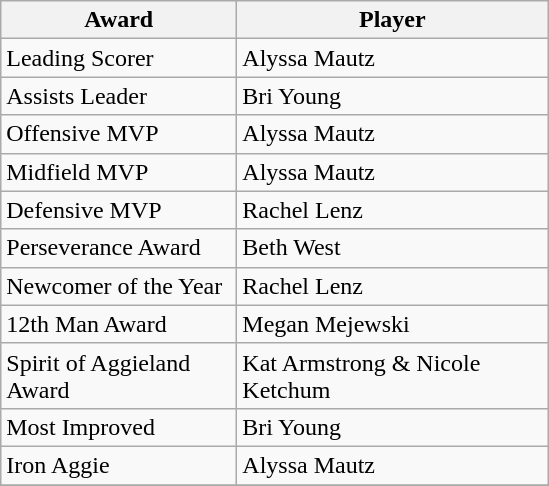<table class="wikitable">
<tr>
<th scope="col" width="150">Award</th>
<th scope="col" width="200">Player</th>
</tr>
<tr>
<td>Leading Scorer</td>
<td>Alyssa Mautz</td>
</tr>
<tr>
<td>Assists Leader</td>
<td>Bri Young</td>
</tr>
<tr>
<td>Offensive MVP</td>
<td>Alyssa Mautz</td>
</tr>
<tr>
<td>Midfield MVP</td>
<td>Alyssa Mautz</td>
</tr>
<tr>
<td>Defensive MVP</td>
<td>Rachel Lenz</td>
</tr>
<tr>
<td>Perseverance Award</td>
<td>Beth West</td>
</tr>
<tr>
<td>Newcomer of the Year</td>
<td>Rachel Lenz</td>
</tr>
<tr>
<td>12th Man Award</td>
<td>Megan Mejewski</td>
</tr>
<tr>
<td>Spirit of Aggieland Award</td>
<td>Kat Armstrong & Nicole Ketchum</td>
</tr>
<tr>
<td>Most Improved</td>
<td>Bri Young</td>
</tr>
<tr>
<td>Iron Aggie</td>
<td>Alyssa Mautz</td>
</tr>
<tr>
</tr>
</table>
